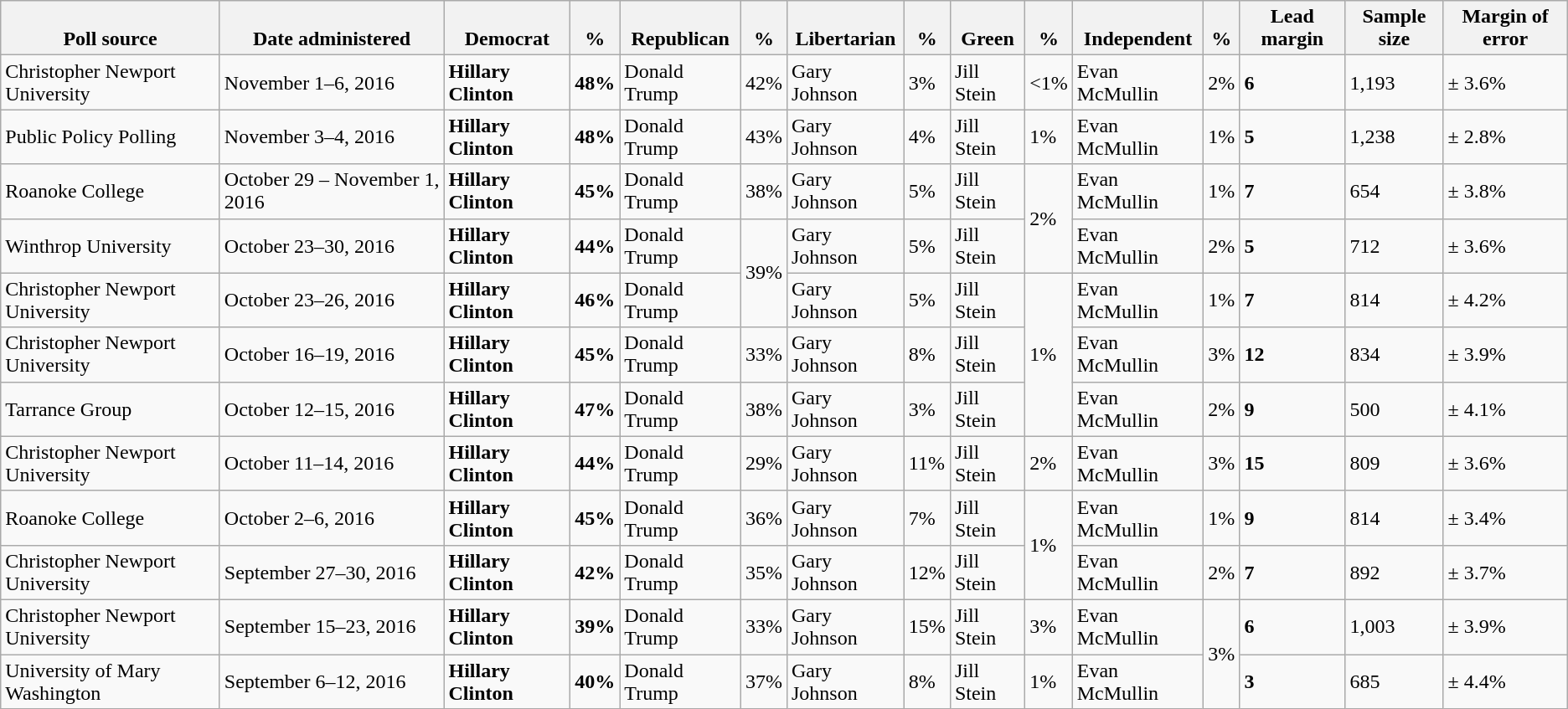<table class="wikitable">
<tr valign=bottom>
<th>Poll source</th>
<th>Date administered</th>
<th>Democrat</th>
<th>%</th>
<th>Republican</th>
<th>%</th>
<th>Libertarian</th>
<th>%</th>
<th>Green</th>
<th>%</th>
<th>Independent</th>
<th>%</th>
<th>Lead margin</th>
<th>Sample size</th>
<th>Margin of error</th>
</tr>
<tr>
<td>Christopher Newport University</td>
<td>November 1–6, 2016</td>
<td><strong>Hillary Clinton</strong></td>
<td><strong>48%</strong></td>
<td>Donald Trump</td>
<td>42%</td>
<td>Gary Johnson</td>
<td>3%</td>
<td>Jill Stein</td>
<td><1%</td>
<td>Evan McMullin</td>
<td>2%</td>
<td><strong>6</strong></td>
<td>1,193</td>
<td>± 3.6%</td>
</tr>
<tr>
<td>Public Policy Polling</td>
<td>November 3–4, 2016</td>
<td><strong>Hillary Clinton</strong></td>
<td><strong>48%</strong></td>
<td>Donald Trump</td>
<td>43%</td>
<td>Gary Johnson</td>
<td>4%</td>
<td>Jill Stein</td>
<td>1%</td>
<td>Evan McMullin</td>
<td>1%</td>
<td><strong>5</strong></td>
<td>1,238</td>
<td>± 2.8%</td>
</tr>
<tr>
<td>Roanoke College</td>
<td>October 29 – November 1, 2016</td>
<td><strong>Hillary Clinton</strong></td>
<td><strong>45%</strong></td>
<td>Donald Trump</td>
<td>38%</td>
<td>Gary Johnson</td>
<td>5%</td>
<td>Jill Stein</td>
<td rowspan="2">2%</td>
<td>Evan McMullin</td>
<td>1%</td>
<td><strong>7</strong></td>
<td>654</td>
<td>± 3.8%</td>
</tr>
<tr>
<td>Winthrop University</td>
<td>October 23–30, 2016</td>
<td><strong>Hillary Clinton</strong></td>
<td><strong>44%</strong></td>
<td>Donald Trump</td>
<td rowspan="2">39%</td>
<td>Gary Johnson</td>
<td>5%</td>
<td>Jill Stein</td>
<td>Evan McMullin</td>
<td>2%</td>
<td><strong>5</strong></td>
<td>712</td>
<td>± 3.6%</td>
</tr>
<tr>
<td>Christopher Newport University</td>
<td>October 23–26, 2016</td>
<td><strong>Hillary Clinton</strong></td>
<td><strong>46%</strong></td>
<td>Donald Trump</td>
<td>Gary Johnson</td>
<td>5%</td>
<td>Jill Stein</td>
<td rowspan="3">1%</td>
<td>Evan McMullin</td>
<td>1%</td>
<td><strong>7</strong></td>
<td>814</td>
<td>± 4.2%</td>
</tr>
<tr>
<td>Christopher Newport University</td>
<td>October 16–19, 2016</td>
<td><strong>Hillary Clinton</strong></td>
<td><strong>45%</strong></td>
<td>Donald Trump</td>
<td>33%</td>
<td>Gary Johnson</td>
<td>8%</td>
<td>Jill Stein</td>
<td>Evan McMullin</td>
<td>3%</td>
<td><strong>12</strong></td>
<td>834</td>
<td>± 3.9%</td>
</tr>
<tr>
<td>Tarrance Group</td>
<td>October 12–15, 2016</td>
<td><strong>Hillary Clinton</strong></td>
<td><strong>47%</strong></td>
<td>Donald Trump</td>
<td>38%</td>
<td>Gary Johnson</td>
<td>3%</td>
<td>Jill Stein</td>
<td>Evan McMullin</td>
<td>2%</td>
<td><strong>9</strong></td>
<td>500</td>
<td>± 4.1%</td>
</tr>
<tr>
<td>Christopher Newport University</td>
<td>October 11–14, 2016</td>
<td><strong>Hillary Clinton</strong></td>
<td><strong>44%</strong></td>
<td>Donald Trump</td>
<td>29%</td>
<td>Gary Johnson</td>
<td>11%</td>
<td>Jill Stein</td>
<td>2%</td>
<td>Evan McMullin</td>
<td>3%</td>
<td><strong>15</strong></td>
<td>809</td>
<td>± 3.6%</td>
</tr>
<tr>
<td>Roanoke College</td>
<td>October 2–6, 2016</td>
<td><strong>Hillary Clinton</strong></td>
<td><strong>45%</strong></td>
<td>Donald Trump</td>
<td>36%</td>
<td>Gary Johnson</td>
<td>7%</td>
<td>Jill Stein</td>
<td rowspan="2">1%</td>
<td>Evan McMullin</td>
<td>1%</td>
<td><strong>9</strong></td>
<td>814</td>
<td>± 3.4%</td>
</tr>
<tr>
<td>Christopher Newport University</td>
<td>September 27–30, 2016</td>
<td><strong>Hillary Clinton</strong></td>
<td><strong>42%</strong></td>
<td>Donald Trump</td>
<td>35%</td>
<td>Gary Johnson</td>
<td>12%</td>
<td>Jill Stein</td>
<td>Evan McMullin</td>
<td>2%</td>
<td><strong>7</strong></td>
<td>892</td>
<td>± 3.7%</td>
</tr>
<tr>
<td>Christopher Newport University</td>
<td>September 15–23, 2016</td>
<td><strong>Hillary Clinton</strong></td>
<td><strong>39%</strong></td>
<td>Donald Trump</td>
<td>33%</td>
<td>Gary Johnson</td>
<td>15%</td>
<td>Jill Stein</td>
<td>3%</td>
<td>Evan McMullin</td>
<td rowspan="2">3%</td>
<td><strong>6</strong></td>
<td>1,003</td>
<td>± 3.9%</td>
</tr>
<tr>
<td>University of Mary Washington</td>
<td>September 6–12, 2016</td>
<td><strong>Hillary Clinton</strong></td>
<td><strong>40%</strong></td>
<td>Donald Trump</td>
<td>37%</td>
<td>Gary Johnson</td>
<td>8%</td>
<td>Jill Stein</td>
<td>1%</td>
<td>Evan McMullin</td>
<td><strong>3</strong></td>
<td>685</td>
<td>± 4.4%</td>
</tr>
</table>
